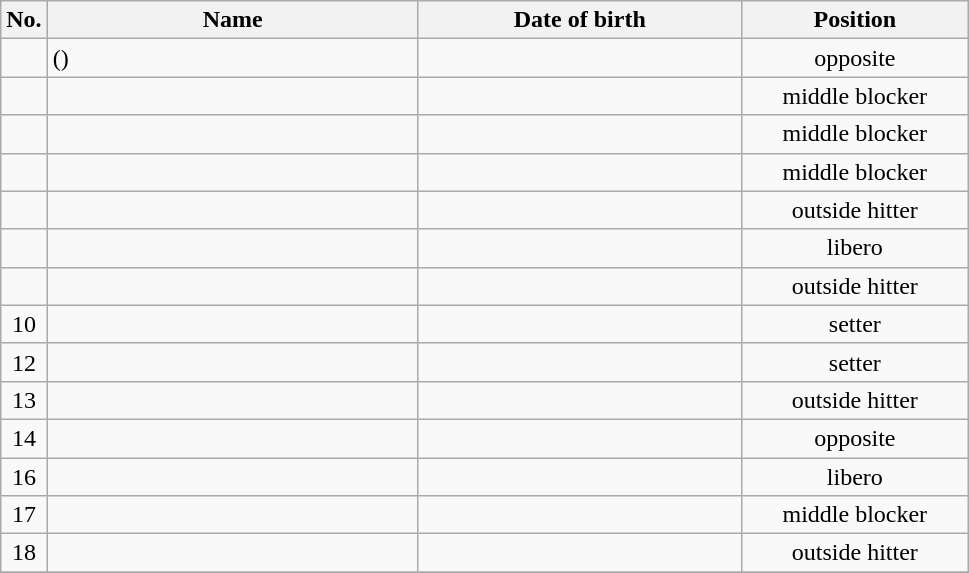<table class="wikitable sortable" style="font-size:100%; text-align:center;">
<tr>
<th>No.</th>
<th style="width:15em">Name</th>
<th style="width:13em">Date of birth</th>
<th style="width:9em">Position</th>
</tr>
<tr>
<td></td>
<td align=left>  ()</td>
<td align=right></td>
<td>opposite</td>
</tr>
<tr>
<td></td>
<td align=left> </td>
<td align=right></td>
<td>middle blocker</td>
</tr>
<tr>
<td></td>
<td align=left> </td>
<td align=right></td>
<td>middle blocker</td>
</tr>
<tr>
<td></td>
<td align=left> </td>
<td align=right></td>
<td>middle blocker</td>
</tr>
<tr>
<td></td>
<td align=left> </td>
<td align=right></td>
<td>outside hitter</td>
</tr>
<tr>
<td></td>
<td align=left> </td>
<td align=right></td>
<td>libero</td>
</tr>
<tr>
<td></td>
<td align=left> </td>
<td align=right></td>
<td>outside hitter</td>
</tr>
<tr>
<td>10</td>
<td align=left> </td>
<td align=right></td>
<td>setter</td>
</tr>
<tr>
<td>12</td>
<td align=left> </td>
<td align=right></td>
<td>setter</td>
</tr>
<tr>
<td>13</td>
<td align=left> </td>
<td align=right></td>
<td>outside hitter</td>
</tr>
<tr>
<td>14</td>
<td align=left> </td>
<td align=right></td>
<td>opposite</td>
</tr>
<tr>
<td>16</td>
<td align=left> </td>
<td align=right></td>
<td>libero</td>
</tr>
<tr>
<td>17</td>
<td align=left> </td>
<td align=right></td>
<td>middle blocker</td>
</tr>
<tr>
<td>18</td>
<td align=left> </td>
<td align=right></td>
<td>outside hitter</td>
</tr>
<tr>
</tr>
</table>
